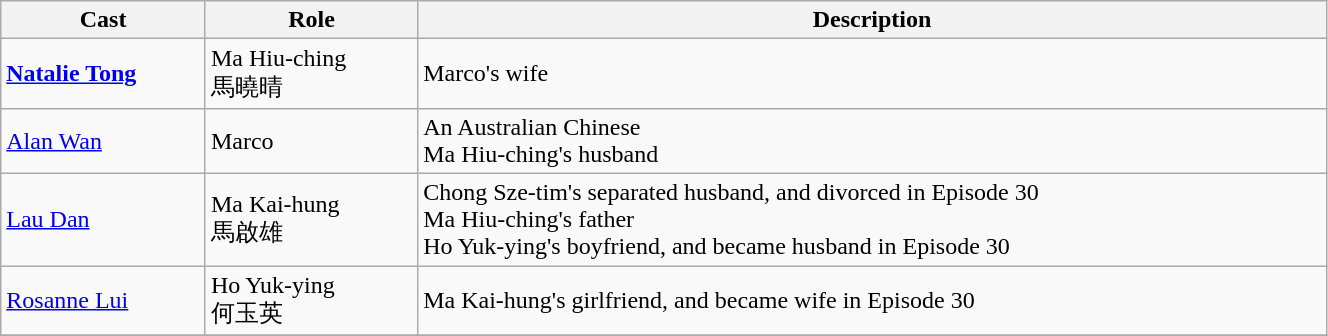<table class="wikitable" width="70%">
<tr>
<th>Cast</th>
<th>Role</th>
<th>Description</th>
</tr>
<tr>
<td><strong><a href='#'>Natalie Tong</a></strong></td>
<td>Ma Hiu-ching<br>馬曉晴</td>
<td>Marco's wife</td>
</tr>
<tr>
<td><a href='#'>Alan Wan</a></td>
<td>Marco</td>
<td>An Australian Chinese<br>Ma Hiu-ching's husband</td>
</tr>
<tr>
<td><a href='#'>Lau Dan</a></td>
<td>Ma Kai-hung<br>馬啟雄</td>
<td>Chong Sze-tim's separated husband, and divorced in Episode 30<br>Ma Hiu-ching's father<br>Ho Yuk-ying's boyfriend, and became husband in Episode 30</td>
</tr>
<tr>
<td><a href='#'>Rosanne Lui</a></td>
<td>Ho Yuk-ying<br>何玉英</td>
<td>Ma Kai-hung's girlfriend, and became wife in Episode 30</td>
</tr>
<tr>
</tr>
</table>
